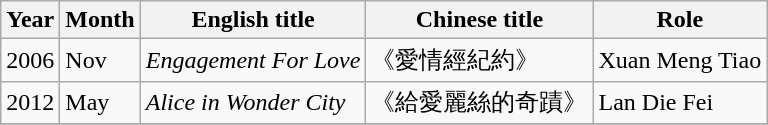<table class="wikitable">
<tr>
<th>Year</th>
<th>Month</th>
<th>English title</th>
<th>Chinese title</th>
<th>Role</th>
</tr>
<tr>
<td>2006</td>
<td>Nov</td>
<td><em>Engagement For Love</em></td>
<td>《愛情經紀約》</td>
<td>Xuan Meng Tiao</td>
</tr>
<tr>
<td>2012</td>
<td>May</td>
<td><em>Alice in Wonder City</em></td>
<td>《給愛麗絲的奇蹟》</td>
<td>Lan Die Fei</td>
</tr>
<tr>
</tr>
</table>
